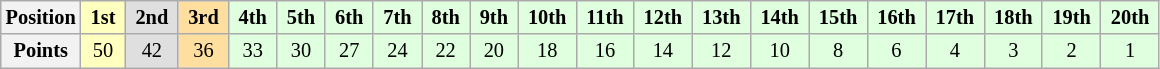<table class="wikitable" style="font-size:85%; text-align:center">
<tr>
<th>Position</th>
<td style="background:#ffffbf;"> <strong>1st</strong> </td>
<td style="background:#dfdfdf;"> <strong>2nd</strong> </td>
<td style="background:#ffdf9f;"> <strong>3rd</strong> </td>
<td style="background:#dfffdf;"> <strong>4th</strong> </td>
<td style="background:#dfffdf;"> <strong>5th</strong> </td>
<td style="background:#dfffdf;"> <strong>6th</strong> </td>
<td style="background:#dfffdf;"> <strong>7th</strong> </td>
<td style="background:#dfffdf;"> <strong>8th</strong> </td>
<td style="background:#dfffdf;"> <strong>9th</strong> </td>
<td style="background:#dfffdf;"> <strong>10th</strong> </td>
<td style="background:#dfffdf;"> <strong>11th</strong> </td>
<td style="background:#dfffdf;"> <strong>12th</strong> </td>
<td style="background:#dfffdf;"> <strong>13th</strong> </td>
<td style="background:#dfffdf;"> <strong>14th</strong> </td>
<td style="background:#dfffdf;"> <strong>15th</strong> </td>
<td style="background:#dfffdf;"> <strong>16th</strong> </td>
<td style="background:#dfffdf;"> <strong>17th</strong> </td>
<td style="background:#dfffdf;"> <strong>18th</strong> </td>
<td style="background:#dfffdf;"> <strong>19th</strong> </td>
<td style="background:#dfffdf;"> <strong>20th</strong> </td>
</tr>
<tr>
<th>Points</th>
<td style="background:#ffffbf;">50</td>
<td style="background:#dfdfdf;">42</td>
<td style="background:#ffdf9f;">36</td>
<td style="background:#dfffdf;">33</td>
<td style="background:#dfffdf;">30</td>
<td style="background:#dfffdf;">27</td>
<td style="background:#dfffdf;">24</td>
<td style="background:#dfffdf;">22</td>
<td style="background:#dfffdf;">20</td>
<td style="background:#dfffdf;">18</td>
<td style="background:#dfffdf;">16</td>
<td style="background:#dfffdf;">14</td>
<td style="background:#dfffdf;">12</td>
<td style="background:#dfffdf;">10</td>
<td style="background:#dfffdf;">8</td>
<td style="background:#dfffdf;">6</td>
<td style="background:#dfffdf;">4</td>
<td style="background:#dfffdf;">3</td>
<td style="background:#dfffdf;">2</td>
<td style="background:#dfffdf;">1</td>
</tr>
</table>
